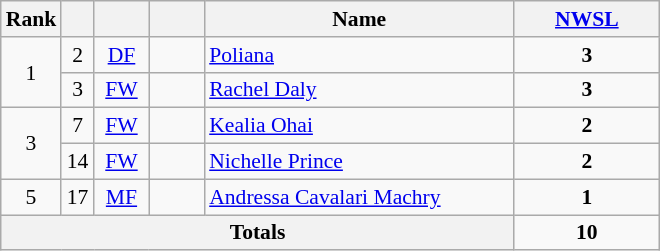<table class="wikitable" style="text-align: center; font-size:90%">
<tr>
<th style="background:#f2f2f2; text-align:center;" width="30px">Rank</th>
<th style="background:#f2f2f2; text-align:center;" width="15px"></th>
<th style="background:#f2f2f2; text-align:center;" width="30px"></th>
<th style="background:#f2f2f2; text-align:center;" width="30px"></th>
<th style="background:#f2f2f2; text-align:center;" width="200px">Name</th>
<th style="background:#f2f2f2; text-align:center;" width="90px"><a href='#'>NWSL</a></th>
</tr>
<tr>
<td rowspan=2>1</td>
<td>2</td>
<td><a href='#'>DF</a></td>
<td></td>
<td align=left><a href='#'>Poliana</a></td>
<td><strong>3</strong></td>
</tr>
<tr>
<td>3</td>
<td><a href='#'>FW</a></td>
<td></td>
<td align=left><a href='#'>Rachel Daly</a></td>
<td><strong>3</strong></td>
</tr>
<tr>
<td rowspan=2>3</td>
<td>7</td>
<td><a href='#'>FW</a></td>
<td></td>
<td align=left><a href='#'>Kealia Ohai</a></td>
<td><strong>2</strong></td>
</tr>
<tr>
<td>14</td>
<td><a href='#'>FW</a></td>
<td></td>
<td align=left><a href='#'>Nichelle Prince</a></td>
<td><strong>2</strong></td>
</tr>
<tr>
<td>5</td>
<td>17</td>
<td><a href='#'>MF</a></td>
<td></td>
<td align=left><a href='#'>Andressa Cavalari Machry</a></td>
<td><strong>1</strong></td>
</tr>
<tr>
<th colspan=5><strong>Totals</strong></th>
<td><strong>10</strong></td>
</tr>
</table>
